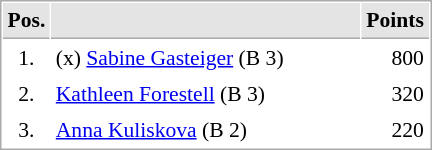<table cellspacing="1" cellpadding="3" style="border:1px solid #AAAAAA;font-size:90%">
<tr bgcolor="#E4E4E4">
<th style="border-bottom:1px solid #AAAAAA" width=10>Pos.</th>
<th style="border-bottom:1px solid #AAAAAA" width=200></th>
<th style="border-bottom:1px solid #AAAAAA" width=20>Points</th>
</tr>
<tr>
<td align="center">1.</td>
<td> (x) <a href='#'>Sabine Gasteiger</a> (B 3)</td>
<td align="right">800</td>
</tr>
<tr>
<td align="center">2.</td>
<td> <a href='#'>Kathleen Forestell</a> (B 3)</td>
<td align="right">320</td>
</tr>
<tr>
<td align="center">3.</td>
<td> <a href='#'>Anna Kuliskova</a> (B 2)</td>
<td align="right">220</td>
</tr>
</table>
